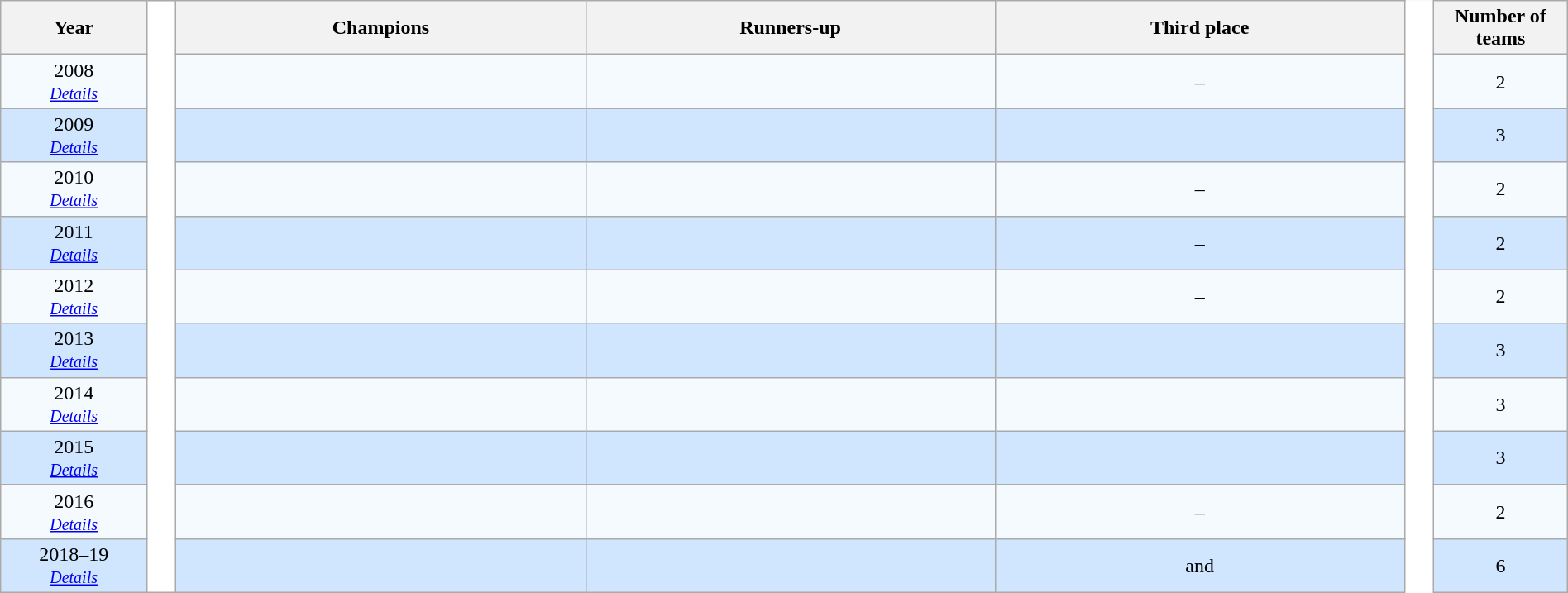<table class="wikitable" style="text-align:center;width:100%">
<tr>
<th colspan=2 width=5%>Year</th>
<th rowspan="25" style="width:1%;background:#fff"></th>
<th width=14%>Champions</th>
<th width=14%>Runners-up</th>
<th width=14%>Third place</th>
<td width="1%" rowspan=19 style="background-color:#ffffff;border-top-style:hidden;border-bottom-style:hidden;"></td>
<th rowspan="1" width="4%">Number of teams</th>
</tr>
<tr style="background:#F5FAFF;">
<td colspan=2>2008<br><small><em><a href='#'>Details</a></em></small></td>
<td><strong></strong></td>
<td></td>
<td>–</td>
<td>2</td>
</tr>
<tr style="background: #D0E6FF;">
<td colspan=2>2009<br><small><em><a href='#'>Details</a></em></small></td>
<td><strong></strong></td>
<td></td>
<td></td>
<td>3</td>
</tr>
<tr style="background:#F5FAFF;">
<td colspan=2>2010<br><small><em><a href='#'>Details</a></em></small></td>
<td><strong></strong></td>
<td></td>
<td>–</td>
<td>2</td>
</tr>
<tr style="background: #D0E6FF;">
<td colspan=2>2011<br><small><em><a href='#'>Details</a></em></small></td>
<td><strong></strong></td>
<td></td>
<td>–</td>
<td>2</td>
</tr>
<tr style="background:#F5FAFF;">
<td colspan=2>2012<br><small><em><a href='#'>Details</a></em></small></td>
<td><strong></strong></td>
<td></td>
<td>–</td>
<td>2</td>
</tr>
<tr style="background: #D0E6FF;">
<td colspan=2>2013<br><small><em><a href='#'>Details</a></em></small></td>
<td><strong></strong></td>
<td></td>
<td></td>
<td>3</td>
</tr>
<tr style="background:#F5FAFF;">
<td colspan=2>2014<br><small><em><a href='#'>Details</a></em></small></td>
<td><strong></strong></td>
<td></td>
<td></td>
<td>3</td>
</tr>
<tr style="background: #D0E6FF;">
<td colspan=2>2015<br><small><em><a href='#'>Details</a></em></small></td>
<td><strong></strong></td>
<td></td>
<td></td>
<td>3</td>
</tr>
<tr style="background:#F5FAFF;">
<td colspan=2>2016<br><small><em><a href='#'>Details</a></em></small></td>
<td><strong></strong></td>
<td></td>
<td>–</td>
<td>2</td>
</tr>
<tr style="background: #D0E6FF;">
<td colspan=2>2018–19<br><small><em><a href='#'>Details</a></em></small></td>
<td><strong></strong></td>
<td></td>
<td> and </td>
<td>6</td>
</tr>
</table>
